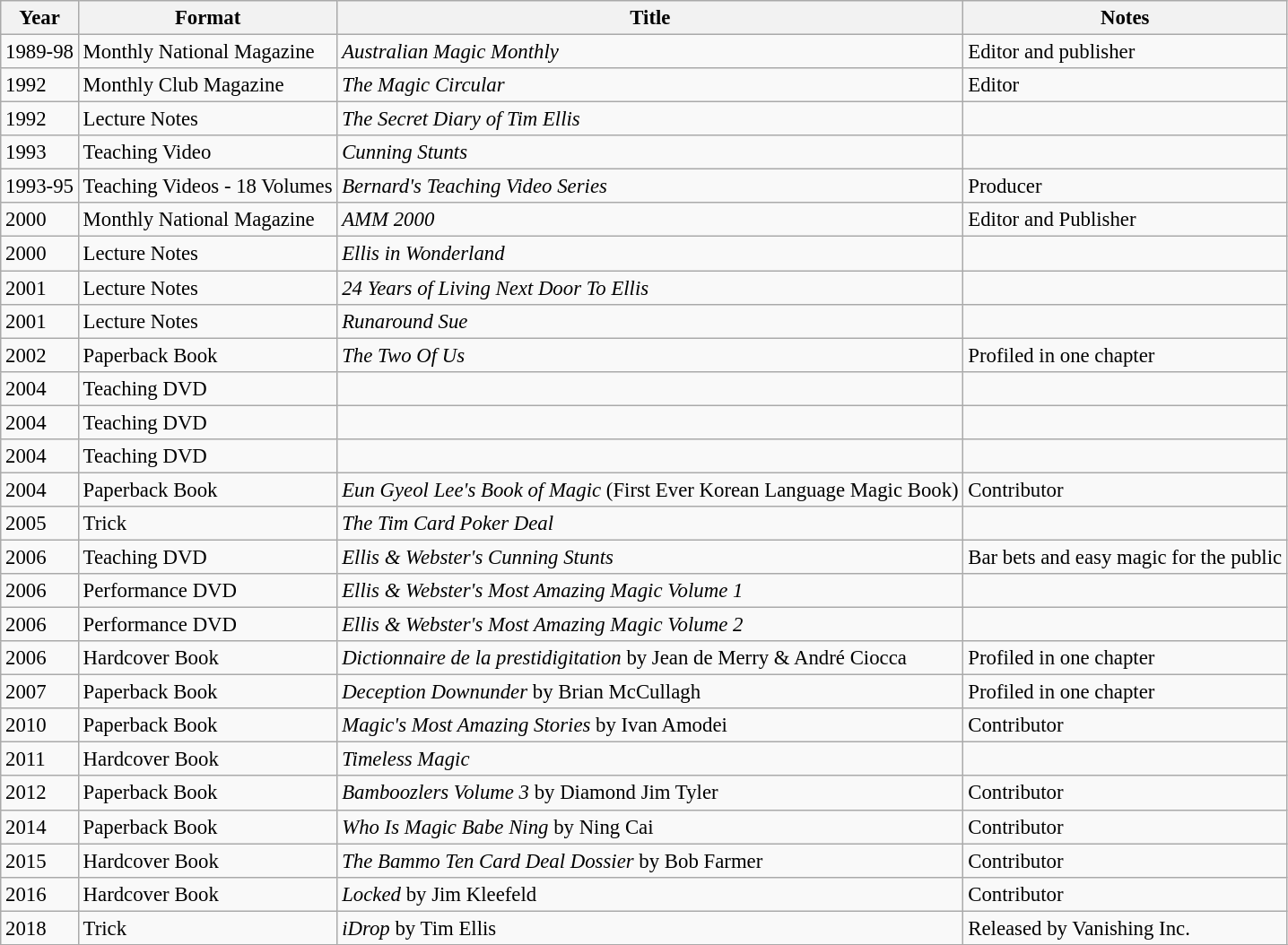<table class="wikitable" style="font-size: 95%;">
<tr>
<th>Year</th>
<th>Format</th>
<th>Title</th>
<th>Notes</th>
</tr>
<tr>
<td>1989-98</td>
<td>Monthly National Magazine</td>
<td><em>Australian Magic Monthly</em></td>
<td>Editor and publisher</td>
</tr>
<tr>
<td>1992</td>
<td>Monthly Club Magazine</td>
<td><em>The Magic Circular</em></td>
<td>Editor</td>
</tr>
<tr>
<td>1992</td>
<td>Lecture Notes</td>
<td><em>The Secret Diary of Tim Ellis</em></td>
<td></td>
</tr>
<tr>
<td>1993</td>
<td>Teaching Video</td>
<td><em>Cunning Stunts</em></td>
<td></td>
</tr>
<tr>
<td>1993-95</td>
<td>Teaching Videos - 18 Volumes</td>
<td><em>Bernard's Teaching Video Series</em></td>
<td>Producer</td>
</tr>
<tr>
<td>2000</td>
<td>Monthly National Magazine</td>
<td><em>AMM 2000</em></td>
<td>Editor and Publisher</td>
</tr>
<tr>
<td>2000</td>
<td>Lecture Notes</td>
<td><em>Ellis in Wonderland</em></td>
<td></td>
</tr>
<tr>
<td>2001</td>
<td>Lecture Notes</td>
<td><em>24 Years of Living Next Door To Ellis</em></td>
<td></td>
</tr>
<tr>
<td>2001</td>
<td>Lecture Notes</td>
<td><em>Runaround Sue</em></td>
<td></td>
</tr>
<tr>
<td>2002</td>
<td>Paperback Book</td>
<td><em>The Two Of Us</em></td>
<td>Profiled in one chapter</td>
</tr>
<tr>
<td>2004</td>
<td>Teaching DVD</td>
<td></td>
<td></td>
</tr>
<tr>
<td>2004</td>
<td>Teaching DVD</td>
<td></td>
<td></td>
</tr>
<tr>
<td>2004</td>
<td>Teaching DVD</td>
<td></td>
<td></td>
</tr>
<tr>
<td>2004</td>
<td>Paperback Book</td>
<td><em>Eun Gyeol Lee's Book of Magic</em> (First Ever Korean Language Magic Book)</td>
<td>Contributor</td>
</tr>
<tr>
<td>2005</td>
<td>Trick</td>
<td><em>The Tim Card Poker Deal</em></td>
<td></td>
</tr>
<tr>
<td>2006</td>
<td>Teaching DVD</td>
<td><em>Ellis & Webster's Cunning Stunts</em></td>
<td>Bar bets and easy magic for the public</td>
</tr>
<tr>
<td>2006</td>
<td>Performance DVD</td>
<td><em>Ellis & Webster's Most Amazing Magic Volume 1</em></td>
<td></td>
</tr>
<tr>
<td>2006</td>
<td>Performance DVD</td>
<td><em>Ellis & Webster's Most Amazing Magic Volume 2</em></td>
<td></td>
</tr>
<tr>
<td>2006</td>
<td>Hardcover Book</td>
<td><em>Dictionnaire de la prestidigitation</em> by Jean de Merry & André Ciocca</td>
<td>Profiled in one chapter</td>
</tr>
<tr>
<td>2007</td>
<td>Paperback Book</td>
<td><em>Deception Downunder</em> by Brian McCullagh</td>
<td>Profiled in one chapter</td>
</tr>
<tr>
<td>2010</td>
<td>Paperback Book</td>
<td><em>Magic's Most Amazing Stories</em> by Ivan Amodei</td>
<td>Contributor</td>
</tr>
<tr>
<td>2011</td>
<td>Hardcover Book</td>
<td><em>Timeless Magic</em></td>
<td></td>
</tr>
<tr>
<td>2012</td>
<td>Paperback Book</td>
<td><em>Bamboozlers Volume 3</em> by Diamond Jim Tyler</td>
<td>Contributor</td>
</tr>
<tr>
<td>2014</td>
<td>Paperback Book</td>
<td><em>Who Is Magic Babe Ning</em> by Ning Cai</td>
<td>Contributor</td>
</tr>
<tr>
<td>2015</td>
<td>Hardcover Book</td>
<td><em>The Bammo Ten Card Deal Dossier</em> by Bob Farmer</td>
<td>Contributor</td>
</tr>
<tr>
<td>2016</td>
<td>Hardcover Book</td>
<td><em>Locked</em> by Jim Kleefeld</td>
<td>Contributor</td>
</tr>
<tr>
<td>2018</td>
<td>Trick</td>
<td><em>iDrop</em> by Tim Ellis</td>
<td>Released by Vanishing Inc.</td>
</tr>
<tr>
</tr>
</table>
